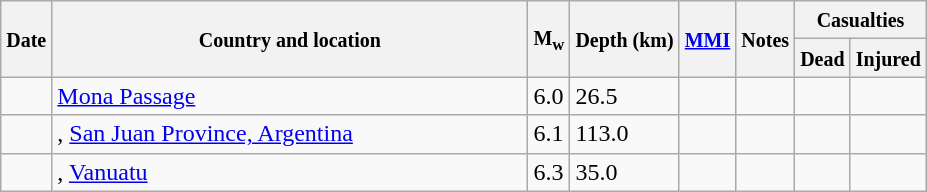<table class="wikitable sortable sort-under" style="border:1px black; margin-left:1em;">
<tr>
<th rowspan="2"><small>Date</small></th>
<th rowspan="2" style="width: 310px"><small>Country and location</small></th>
<th rowspan="2"><small>M<sub>w</sub></small></th>
<th rowspan="2"><small>Depth (km)</small></th>
<th rowspan="2"><small><a href='#'>MMI</a></small></th>
<th rowspan="2" class="unsortable"><small>Notes</small></th>
<th colspan="2"><small>Casualties</small></th>
</tr>
<tr>
<th><small>Dead</small></th>
<th><small>Injured</small></th>
</tr>
<tr>
<td></td>
<td><a href='#'>Mona Passage</a></td>
<td>6.0</td>
<td>26.5</td>
<td></td>
<td></td>
<td></td>
<td></td>
</tr>
<tr>
<td></td>
<td>, <a href='#'>San Juan Province, Argentina</a></td>
<td>6.1</td>
<td>113.0</td>
<td></td>
<td></td>
<td></td>
<td></td>
</tr>
<tr>
<td></td>
<td>, <a href='#'>Vanuatu</a></td>
<td>6.3</td>
<td>35.0</td>
<td></td>
<td></td>
<td></td>
<td></td>
</tr>
</table>
